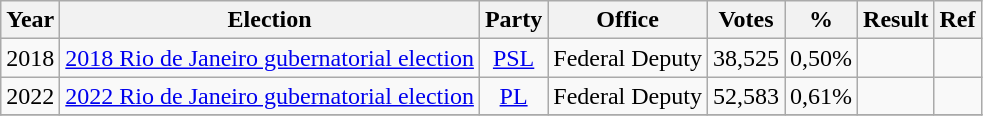<table class="wikitable" style="text-align:center">
<tr>
<th>Year</th>
<th>Election</th>
<th>Party</th>
<th>Office</th>
<th>Votes</th>
<th>%</th>
<th>Result</th>
<th>Ref</th>
</tr>
<tr>
<td>2018</td>
<td><a href='#'>2018 Rio de Janeiro gubernatorial election</a></td>
<td><a href='#'>PSL</a></td>
<td>Federal Deputy</td>
<td>38,525</td>
<td>0,50%</td>
<td></td>
<td></td>
</tr>
<tr>
<td>2022</td>
<td><a href='#'>2022 Rio de Janeiro gubernatorial election</a></td>
<td><a href='#'>PL</a></td>
<td>Federal Deputy</td>
<td>52,583</td>
<td>0,61%</td>
<td></td>
<td></td>
</tr>
<tr>
</tr>
</table>
